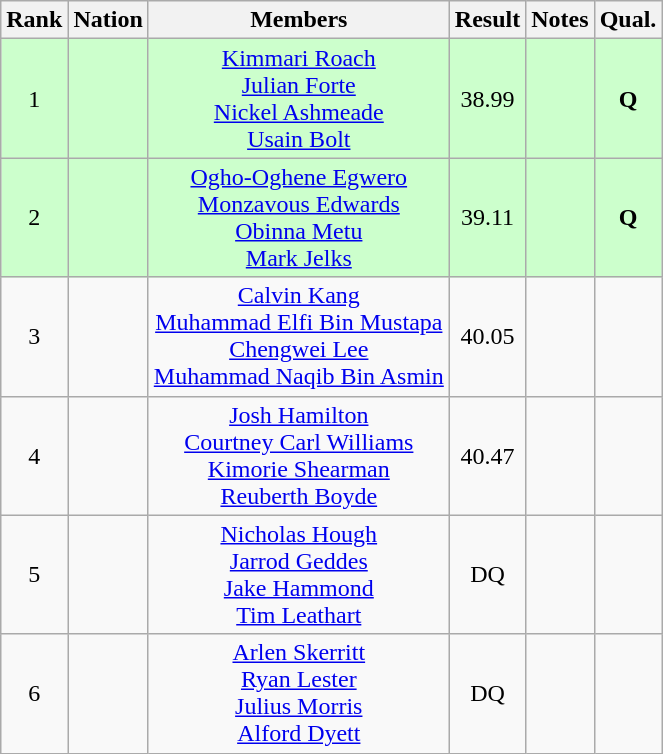<table class="wikitable" style="text-align:center">
<tr>
<th>Rank</th>
<th>Nation</th>
<th>Members</th>
<th>Result</th>
<th>Notes</th>
<th>Qual.</th>
</tr>
<tr bgcolor=ccffcc>
<td>1</td>
<td align="left"></td>
<td><a href='#'>Kimmari Roach</a><br><a href='#'>Julian Forte</a><br><a href='#'>Nickel Ashmeade</a><br><a href='#'>Usain Bolt</a></td>
<td>38.99</td>
<td></td>
<td><strong>Q</strong></td>
</tr>
<tr bgcolor=ccffcc>
<td>2</td>
<td align="left"></td>
<td><a href='#'>Ogho-Oghene Egwero</a><br><a href='#'>Monzavous Edwards</a><br><a href='#'>Obinna Metu</a><br><a href='#'>Mark Jelks</a></td>
<td>39.11</td>
<td></td>
<td><strong>Q</strong></td>
</tr>
<tr>
<td>3</td>
<td align="left"></td>
<td><a href='#'>Calvin Kang</a><br><a href='#'>Muhammad Elfi Bin Mustapa</a><br><a href='#'>Chengwei Lee</a><br><a href='#'>Muhammad Naqib Bin Asmin</a></td>
<td>40.05</td>
<td></td>
<td></td>
</tr>
<tr>
<td>4</td>
<td align="left"></td>
<td><a href='#'>Josh Hamilton</a><br><a href='#'>Courtney Carl Williams</a><br><a href='#'>Kimorie Shearman</a><br><a href='#'>Reuberth Boyde</a></td>
<td>40.47</td>
<td></td>
<td></td>
</tr>
<tr>
<td>5</td>
<td align="left"></td>
<td><a href='#'>Nicholas Hough</a><br><a href='#'>Jarrod Geddes</a><br><a href='#'>Jake Hammond</a><br><a href='#'>Tim Leathart</a></td>
<td>DQ</td>
<td></td>
<td></td>
</tr>
<tr>
<td>6</td>
<td align="left"></td>
<td><a href='#'>Arlen Skerritt</a><br><a href='#'>Ryan Lester</a><br><a href='#'>Julius Morris</a><br><a href='#'>Alford Dyett</a></td>
<td>DQ</td>
<td></td>
<td></td>
</tr>
</table>
